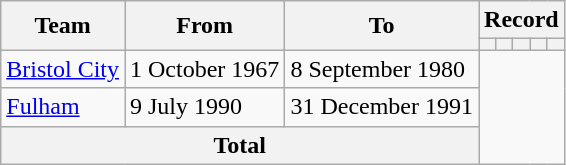<table class=wikitable style="text-align: center">
<tr>
<th rowspan=2>Team</th>
<th rowspan=2>From</th>
<th rowspan=2>To</th>
<th colspan=5>Record</th>
</tr>
<tr>
<th></th>
<th></th>
<th></th>
<th></th>
<th></th>
</tr>
<tr>
<td align=left><a href='#'>Bristol City</a></td>
<td align=left>1 October 1967</td>
<td align=left>8 September 1980<br></td>
</tr>
<tr>
<td align=left><a href='#'>Fulham</a></td>
<td align=left>9 July 1990</td>
<td align=left>31 December 1991<br></td>
</tr>
<tr>
<th colspan=3>Total<br></th>
</tr>
</table>
